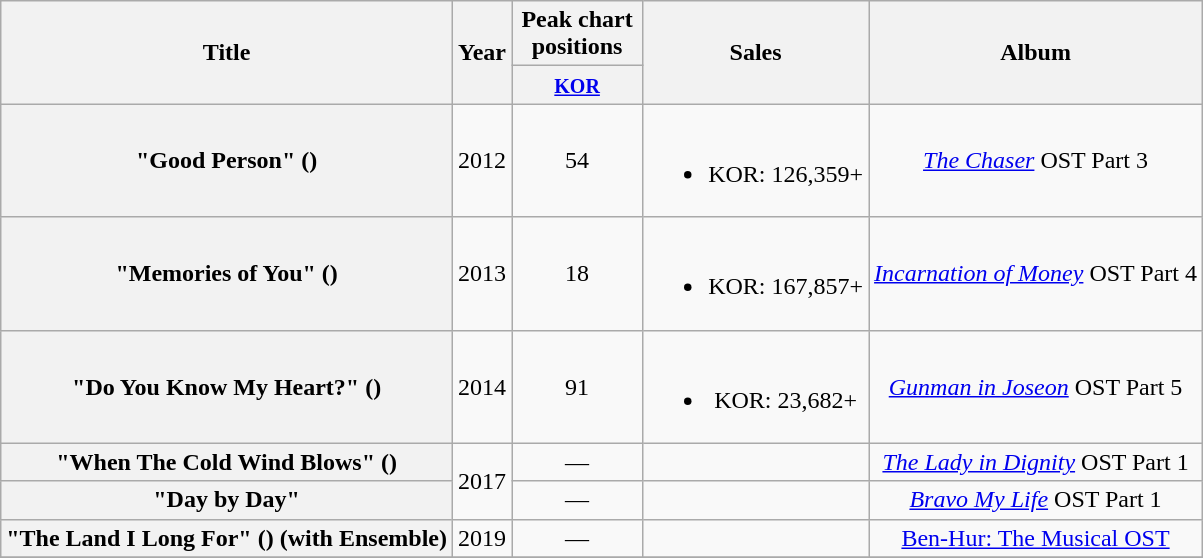<table class="wikitable plainrowheaders" style="text-align:center;">
<tr>
<th scope="col" rowspan="2">Title</th>
<th scope="col" rowspan="2">Year</th>
<th scope="col" colspan="1" style="width:5em;">Peak chart positions</th>
<th scope="col" rowspan="2">Sales</th>
<th scope="col" rowspan="2">Album</th>
</tr>
<tr>
<th><small><a href='#'>KOR</a></small><br></th>
</tr>
<tr>
<th scope="row">"Good Person" ()</th>
<td>2012</td>
<td>54</td>
<td><br><ul><li>KOR: 126,359+</li></ul></td>
<td><em><a href='#'>The Chaser</a></em> OST Part 3</td>
</tr>
<tr>
<th scope="row">"Memories of You" ()</th>
<td>2013</td>
<td>18</td>
<td><br><ul><li>KOR: 167,857+</li></ul></td>
<td><em><a href='#'>Incarnation of Money</a></em> OST Part 4</td>
</tr>
<tr>
<th scope="row">"Do You Know My Heart?" ()</th>
<td>2014</td>
<td>91</td>
<td><br><ul><li>KOR: 23,682+</li></ul></td>
<td><em><a href='#'>Gunman in Joseon</a></em> OST Part 5</td>
</tr>
<tr>
<th scope="row">"When The Cold Wind Blows" ()</th>
<td rowspan="2">2017</td>
<td>—</td>
<td></td>
<td><em><a href='#'>The Lady in Dignity</a></em> OST Part 1</td>
</tr>
<tr>
<th scope="row">"Day by Day"</th>
<td>—</td>
<td></td>
<td><em><a href='#'>Bravo My Life</a></em> OST Part 1</td>
</tr>
<tr>
<th scope="row">"The Land I Long For" () (with Ensemble)</th>
<td rowspan="1">2019</td>
<td>—</td>
<td></td>
<td rowspan="1"><a href='#'>Ben-Hur: The Musical OST</a></td>
</tr>
<tr>
</tr>
</table>
